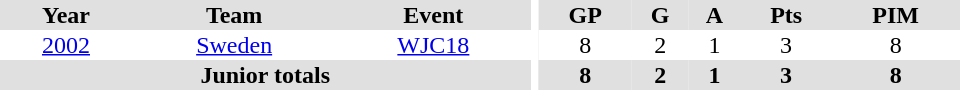<table border="0" cellpadding="1" cellspacing="0" ID="Table3" style="text-align:center; width:40em">
<tr ALIGN="center" bgcolor="#e0e0e0">
<th>Year</th>
<th>Team</th>
<th>Event</th>
<th rowspan="99" bgcolor="#ffffff"></th>
<th>GP</th>
<th>G</th>
<th>A</th>
<th>Pts</th>
<th>PIM</th>
</tr>
<tr>
<td><a href='#'>2002</a></td>
<td><a href='#'>Sweden</a></td>
<td><a href='#'>WJC18</a></td>
<td>8</td>
<td>2</td>
<td>1</td>
<td>3</td>
<td>8</td>
</tr>
<tr bgcolor="#e0e0e0">
<th colspan="3">Junior totals</th>
<th>8</th>
<th>2</th>
<th>1</th>
<th>3</th>
<th>8</th>
</tr>
</table>
